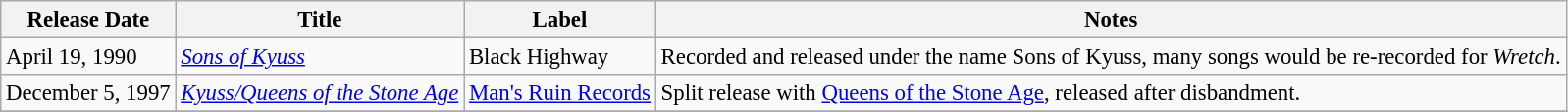<table class="wikitable" style="font-size: 95%;">
<tr>
<th>Release Date</th>
<th>Title</th>
<th>Label</th>
<th>Notes</th>
</tr>
<tr>
<td>April 19, 1990</td>
<td><em><a href='#'>Sons of Kyuss</a></em></td>
<td>Black Highway</td>
<td>Recorded and released under the name Sons of Kyuss, many songs would be re-recorded for <em>Wretch</em>.</td>
</tr>
<tr>
<td>December 5, 1997</td>
<td><em><a href='#'>Kyuss/Queens of the Stone Age</a></em></td>
<td><a href='#'>Man's Ruin Records</a></td>
<td>Split release with <a href='#'>Queens of the Stone Age</a>, released after disbandment.</td>
</tr>
<tr>
</tr>
</table>
